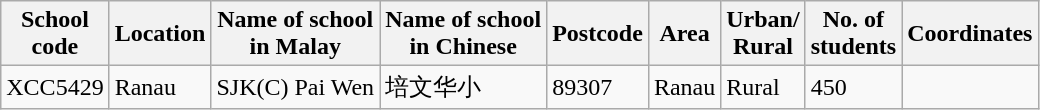<table class="wikitable sortable">
<tr>
<th>School<br>code</th>
<th>Location</th>
<th>Name of school<br>in Malay</th>
<th>Name of school<br>in Chinese</th>
<th>Postcode</th>
<th>Area</th>
<th>Urban/<br>Rural</th>
<th>No. of<br>students</th>
<th>Coordinates</th>
</tr>
<tr>
<td>XCC5429</td>
<td>Ranau</td>
<td>SJK(C) Pai Wen</td>
<td>培文华小</td>
<td>89307</td>
<td>Ranau</td>
<td>Rural</td>
<td>450</td>
<td></td>
</tr>
</table>
